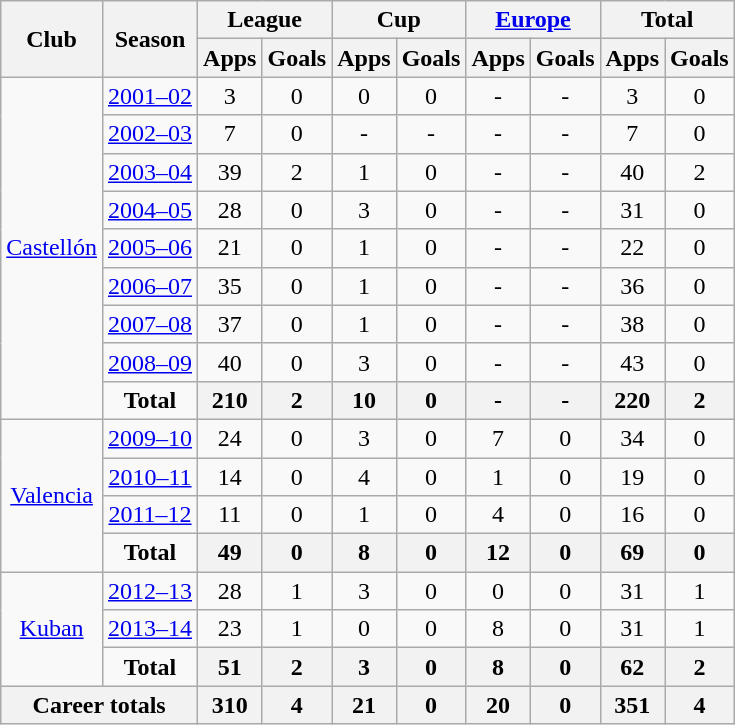<table class="wikitable" style="text-align: center;">
<tr>
<th rowspan="2">Club</th>
<th rowspan="2">Season</th>
<th colspan="2">League</th>
<th colspan="2">Cup</th>
<th colspan="2"><a href='#'>Europe</a></th>
<th colspan="2">Total</th>
</tr>
<tr>
<th>Apps</th>
<th>Goals</th>
<th>Apps</th>
<th>Goals</th>
<th>Apps</th>
<th>Goals</th>
<th>Apps</th>
<th>Goals</th>
</tr>
<tr>
<td rowspan="9" align=center valign=center><a href='#'>Castellón</a></td>
<td !colspan="2"><a href='#'>2001–02</a></td>
<td>3</td>
<td>0</td>
<td>0</td>
<td>0</td>
<td>-</td>
<td>-</td>
<td>3</td>
<td>0</td>
</tr>
<tr>
<td !colspan="2"><a href='#'>2002–03</a></td>
<td>7</td>
<td>0</td>
<td>-</td>
<td>-</td>
<td>-</td>
<td>-</td>
<td>7</td>
<td>0</td>
</tr>
<tr>
<td !colspan="2"><a href='#'>2003–04</a></td>
<td>39</td>
<td>2</td>
<td>1</td>
<td>0</td>
<td>-</td>
<td>-</td>
<td>40</td>
<td>2</td>
</tr>
<tr>
<td !colspan="2"><a href='#'>2004–05</a></td>
<td>28</td>
<td>0</td>
<td>3</td>
<td>0</td>
<td>-</td>
<td>-</td>
<td>31</td>
<td>0</td>
</tr>
<tr>
<td !colspan="2"><a href='#'>2005–06</a></td>
<td>21</td>
<td>0</td>
<td>1</td>
<td>0</td>
<td>-</td>
<td>-</td>
<td>22</td>
<td>0</td>
</tr>
<tr>
<td !colspan="2"><a href='#'>2006–07</a></td>
<td>35</td>
<td>0</td>
<td>1</td>
<td>0</td>
<td>-</td>
<td>-</td>
<td>36</td>
<td>0</td>
</tr>
<tr>
<td !colspan="2"><a href='#'>2007–08</a></td>
<td>37</td>
<td>0</td>
<td>1</td>
<td>0</td>
<td>-</td>
<td>-</td>
<td>38</td>
<td>0</td>
</tr>
<tr>
<td !colspan="2"><a href='#'>2008–09</a></td>
<td>40</td>
<td>0</td>
<td>3</td>
<td>0</td>
<td>-</td>
<td>-</td>
<td>43</td>
<td>0</td>
</tr>
<tr>
<td !colspan="2"><strong>Total</strong></td>
<th>210</th>
<th>2</th>
<th>10</th>
<th>0</th>
<th>-</th>
<th>-</th>
<th>220</th>
<th>2</th>
</tr>
<tr>
<td rowspan="4" align=center valign=center><a href='#'>Valencia</a></td>
<td !colspan="2"><a href='#'>2009–10</a></td>
<td>24</td>
<td>0</td>
<td>3</td>
<td>0</td>
<td>7</td>
<td>0</td>
<td>34</td>
<td>0</td>
</tr>
<tr>
<td !colspan="2"><a href='#'>2010–11</a></td>
<td>14</td>
<td>0</td>
<td>4</td>
<td>0</td>
<td>1</td>
<td>0</td>
<td>19</td>
<td>0</td>
</tr>
<tr>
<td !colspan="2"><a href='#'>2011–12</a></td>
<td>11</td>
<td>0</td>
<td>1</td>
<td>0</td>
<td>4</td>
<td>0</td>
<td>16</td>
<td>0</td>
</tr>
<tr>
<td !colspan="2"><strong>Total</strong></td>
<th>49</th>
<th>0</th>
<th>8</th>
<th>0</th>
<th>12</th>
<th>0</th>
<th>69</th>
<th>0</th>
</tr>
<tr>
<td rowspan="3" align=center valign=center><a href='#'>Kuban</a></td>
<td !colspan="2"><a href='#'>2012–13</a></td>
<td>28</td>
<td>1</td>
<td>3</td>
<td>0</td>
<td>0</td>
<td>0</td>
<td>31</td>
<td>1</td>
</tr>
<tr>
<td !colspan="2"><a href='#'>2013–14</a></td>
<td>23</td>
<td>1</td>
<td>0</td>
<td>0</td>
<td>8</td>
<td>0</td>
<td>31</td>
<td>1</td>
</tr>
<tr>
<td !colspan="2"><strong>Total</strong></td>
<th>51</th>
<th>2</th>
<th>3</th>
<th>0</th>
<th>8</th>
<th>0</th>
<th>62</th>
<th>2</th>
</tr>
<tr>
<th colspan="2">Career totals</th>
<th>310</th>
<th>4</th>
<th>21</th>
<th>0</th>
<th>20</th>
<th>0</th>
<th>351</th>
<th>4</th>
</tr>
</table>
